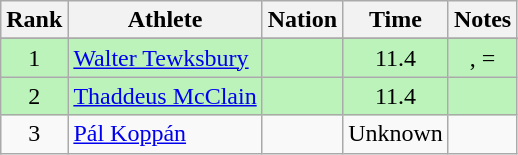<table class="wikitable sortable" style="text-align:center">
<tr>
<th>Rank</th>
<th>Athlete</th>
<th>Nation</th>
<th>Time</th>
<th>Notes</th>
</tr>
<tr>
</tr>
<tr style="background:#bbf3bb;">
<td>1</td>
<td align=left><a href='#'>Walter Tewksbury</a></td>
<td align=left></td>
<td>11.4</td>
<td>, =</td>
</tr>
<tr style="background:#bbf3bb;">
<td>2</td>
<td align=left><a href='#'>Thaddeus McClain</a></td>
<td align=left></td>
<td>11.4</td>
<td></td>
</tr>
<tr>
<td>3</td>
<td align=left><a href='#'>Pál Koppán</a></td>
<td align=left></td>
<td>Unknown</td>
<td></td>
</tr>
</table>
